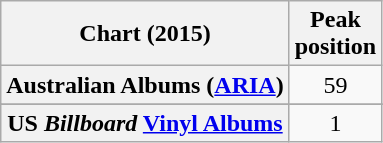<table class="wikitable sortable plainrowheaders" style="text-align:center">
<tr>
<th scope="col">Chart (2015)</th>
<th scope="col">Peak<br> position</th>
</tr>
<tr>
<th scope="row">Australian Albums (<a href='#'>ARIA</a>)</th>
<td>59</td>
</tr>
<tr>
</tr>
<tr>
</tr>
<tr>
<th scope="row">US <em>Billboard</em> <a href='#'>Vinyl Albums</a></th>
<td>1</td>
</tr>
</table>
